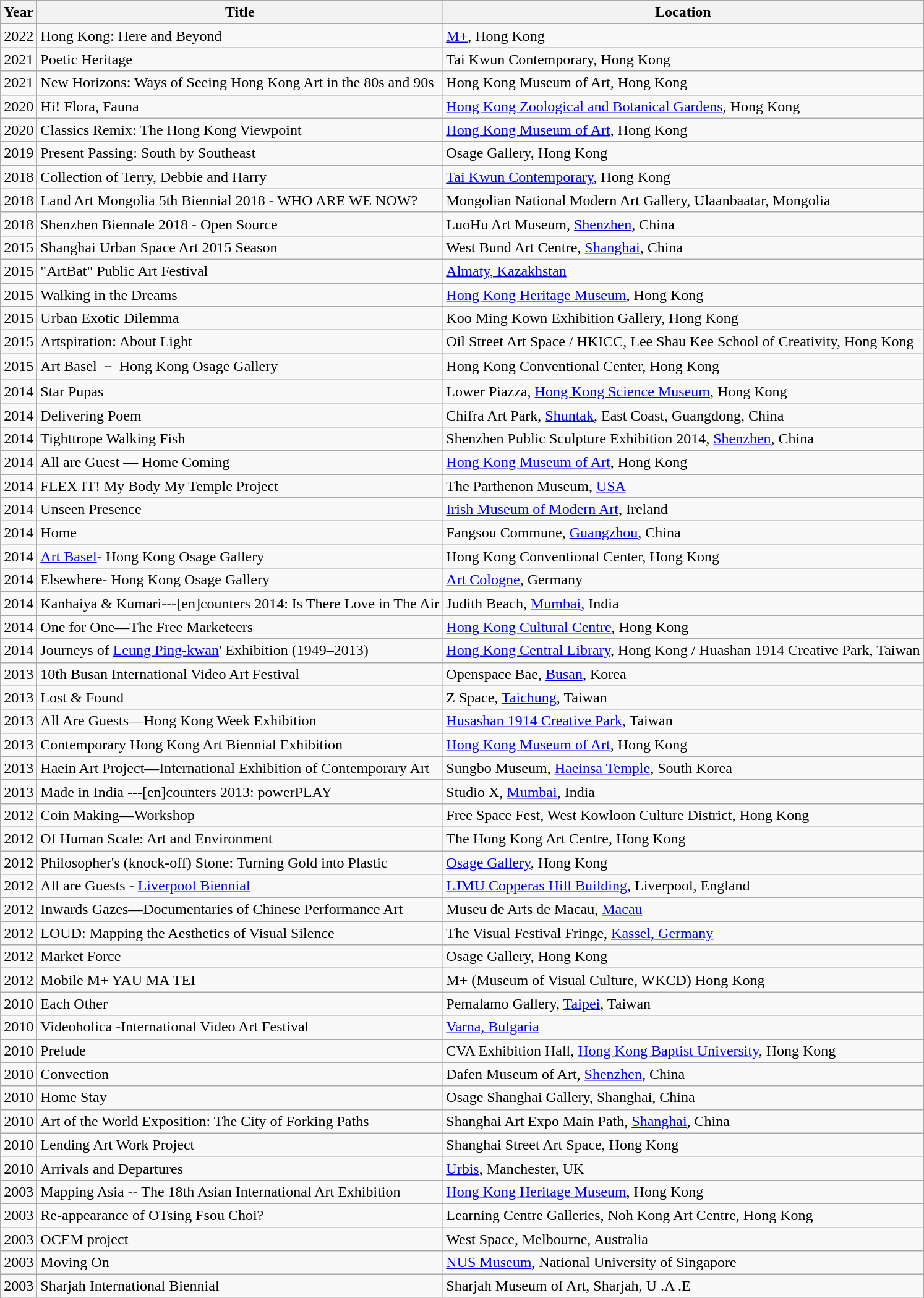<table class="wikitable">
<tr>
<th>Year</th>
<th>Title</th>
<th>Location</th>
</tr>
<tr>
<td>2022</td>
<td>Hong Kong: Here and Beyond</td>
<td><a href='#'>M+</a>, Hong Kong</td>
</tr>
<tr>
<td>2021</td>
<td>Poetic Heritage</td>
<td>Tai Kwun Contemporary, Hong Kong</td>
</tr>
<tr>
<td>2021</td>
<td>New Horizons: Ways of Seeing Hong Kong Art in the 80s and 90s</td>
<td>Hong Kong Museum of Art, Hong Kong</td>
</tr>
<tr>
<td>2020</td>
<td>Hi! Flora, Fauna</td>
<td><a href='#'>Hong Kong Zoological and Botanical Gardens</a>, Hong Kong</td>
</tr>
<tr>
<td>2020</td>
<td>Classics Remix: The Hong Kong Viewpoint</td>
<td><a href='#'>Hong Kong Museum of Art</a>, Hong Kong</td>
</tr>
<tr>
<td>2019</td>
<td>Present Passing: South by Southeast  </td>
<td>Osage Gallery, Hong Kong</td>
</tr>
<tr>
<td>2018</td>
<td>Collection of Terry, Debbie and Harry</td>
<td><a href='#'>Tai Kwun Contemporary</a>, Hong Kong</td>
</tr>
<tr>
<td>2018</td>
<td>Land Art Mongolia 5th Biennial 2018 - WHO ARE WE NOW?</td>
<td>Mongolian National Modern Art Gallery, Ulaanbaatar, Mongolia</td>
</tr>
<tr>
<td>2018</td>
<td>Shenzhen Biennale 2018 - Open Source</td>
<td>LuoHu Art Museum, <a href='#'>Shenzhen</a>, China</td>
</tr>
<tr>
<td>2015</td>
<td>Shanghai Urban Space Art 2015 Season</td>
<td>West Bund Art Centre, <a href='#'>Shanghai</a>, China</td>
</tr>
<tr>
<td>2015</td>
<td>"ArtBat" Public Art Festival</td>
<td><a href='#'>Almaty, Kazakhstan</a></td>
</tr>
<tr>
<td>2015</td>
<td>Walking in the Dreams</td>
<td><a href='#'>Hong Kong Heritage Museum</a>, Hong Kong</td>
</tr>
<tr>
<td>2015</td>
<td>Urban Exotic Dilemma</td>
<td>Koo Ming Kown Exhibition Gallery, Hong Kong</td>
</tr>
<tr>
<td>2015</td>
<td>Artspiration: About Light</td>
<td>Oil Street Art Space / HKICC, Lee Shau Kee School of Creativity, Hong Kong</td>
</tr>
<tr>
<td>2015</td>
<td>Art Basel － Hong Kong Osage Gallery</td>
<td>Hong Kong Conventional Center, Hong Kong</td>
</tr>
<tr>
<td>2014</td>
<td>Star Pupas</td>
<td>Lower Piazza, <a href='#'>Hong Kong Science Museum</a>, Hong Kong</td>
</tr>
<tr>
<td>2014</td>
<td>Delivering Poem</td>
<td>Chifra Art Park, <a href='#'>Shuntak</a>, East Coast, Guangdong, China</td>
</tr>
<tr>
<td>2014</td>
<td>Tighttrope Walking Fish</td>
<td>Shenzhen Public Sculpture Exhibition 2014, <a href='#'>Shenzhen</a>, China</td>
</tr>
<tr>
<td>2014</td>
<td>All are Guest — Home Coming</td>
<td><a href='#'>Hong Kong Museum of Art</a>, Hong Kong</td>
</tr>
<tr>
<td>2014</td>
<td>FLEX IT! My Body My Temple Project</td>
<td>The Parthenon Museum, <a href='#'>USA</a></td>
</tr>
<tr>
<td>2014</td>
<td>Unseen Presence</td>
<td><a href='#'>Irish Museum of Modern Art</a>, Ireland</td>
</tr>
<tr>
<td>2014</td>
<td>Home</td>
<td>Fangsou Commune, <a href='#'>Guangzhou</a>, China</td>
</tr>
<tr>
<td>2014</td>
<td><a href='#'>Art Basel</a>- Hong Kong Osage Gallery</td>
<td>Hong Kong Conventional Center, Hong Kong</td>
</tr>
<tr>
<td>2014</td>
<td>Elsewhere- Hong Kong Osage Gallery</td>
<td><a href='#'>Art Cologne</a>, Germany</td>
</tr>
<tr>
<td>2014</td>
<td>Kanhaiya & Kumari---[en]counters 2014: Is There Love in The Air</td>
<td>Judith Beach, <a href='#'>Mumbai</a>, India</td>
</tr>
<tr>
<td>2014</td>
<td>One for One—The Free Marketeers</td>
<td><a href='#'>Hong Kong Cultural Centre</a>, Hong Kong</td>
</tr>
<tr>
<td>2014</td>
<td>Journeys of <a href='#'>Leung Ping-kwan</a>' Exhibition (1949–2013)</td>
<td><a href='#'>Hong Kong Central Library</a>, Hong Kong / Huashan 1914 Creative Park, Taiwan</td>
</tr>
<tr>
<td>2013</td>
<td>10th Busan International Video Art Festival</td>
<td>Openspace Bae, <a href='#'>Busan</a>, Korea</td>
</tr>
<tr>
<td>2013</td>
<td>Lost & Found</td>
<td>Z Space, <a href='#'>Taichung</a>, Taiwan</td>
</tr>
<tr>
<td>2013</td>
<td>All Are Guests—Hong Kong Week Exhibition</td>
<td><a href='#'>Husashan 1914 Creative Park</a>, Taiwan</td>
</tr>
<tr>
<td>2013</td>
<td>Contemporary Hong Kong Art Biennial Exhibition</td>
<td><a href='#'>Hong Kong Museum of Art</a>, Hong Kong</td>
</tr>
<tr>
<td>2013</td>
<td>Haein Art Project—International Exhibition of Contemporary Art</td>
<td>Sungbo Museum, <a href='#'>Haeinsa Temple</a>, South Korea</td>
</tr>
<tr>
<td>2013</td>
<td>Made in India ---[en]counters 2013: powerPLAY</td>
<td>Studio X, <a href='#'>Mumbai</a>, India</td>
</tr>
<tr>
<td>2012</td>
<td>Coin Making—Workshop</td>
<td>Free Space Fest, West Kowloon Culture District, Hong Kong</td>
</tr>
<tr>
<td>2012</td>
<td>Of Human Scale: Art and Environment</td>
<td>The Hong Kong Art Centre, Hong Kong</td>
</tr>
<tr>
<td>2012</td>
<td>Philosopher's (knock-off) Stone: Turning Gold into Plastic</td>
<td><a href='#'>Osage Gallery</a>, Hong Kong</td>
</tr>
<tr>
<td>2012</td>
<td>All are Guests - <a href='#'>Liverpool Biennial</a></td>
<td><a href='#'>LJMU Copperas Hill Building</a>, Liverpool, England</td>
</tr>
<tr>
<td>2012</td>
<td>Inwards Gazes—Documentaries of Chinese Performance Art</td>
<td>Museu de Arts de Macau, <a href='#'>Macau</a></td>
</tr>
<tr>
<td>2012</td>
<td>LOUD: Mapping the Aesthetics of Visual Silence</td>
<td>The Visual Festival Fringe, <a href='#'>Kassel, Germany</a></td>
</tr>
<tr>
<td>2012</td>
<td>Market Force</td>
<td>Osage Gallery, Hong Kong</td>
</tr>
<tr>
<td>2012</td>
<td>Mobile M+ YAU MA TEI</td>
<td>M+ (Museum of Visual Culture, WKCD) Hong Kong</td>
</tr>
<tr>
<td>2010</td>
<td>Each Other</td>
<td>Pemalamo Gallery, <a href='#'>Taipei</a>, Taiwan</td>
</tr>
<tr>
<td>2010</td>
<td>Videoholica -International Video Art Festival</td>
<td><a href='#'>Varna, Bulgaria</a></td>
</tr>
<tr>
<td>2010</td>
<td>Prelude</td>
<td>CVA Exhibition Hall, <a href='#'>Hong Kong Baptist University</a>, Hong Kong</td>
</tr>
<tr>
<td>2010</td>
<td>Convection</td>
<td>Dafen Museum of Art, <a href='#'>Shenzhen</a>, China</td>
</tr>
<tr>
<td>2010</td>
<td>Home Stay</td>
<td>Osage Shanghai Gallery, Shanghai, China</td>
</tr>
<tr>
<td>2010</td>
<td>Art of the World Exposition: The City of Forking Paths</td>
<td>Shanghai Art Expo Main Path, <a href='#'>Shanghai</a>, China</td>
</tr>
<tr>
<td>2010</td>
<td>Lending Art Work Project</td>
<td>Shanghai Street Art Space, Hong Kong</td>
</tr>
<tr>
<td>2010</td>
<td>Arrivals and Departures</td>
<td><a href='#'>Urbis</a>, Manchester, UK</td>
</tr>
<tr>
<td>2003</td>
<td>Mapping Asia -- The 18th Asian International Art Exhibition</td>
<td><a href='#'>Hong Kong Heritage Museum</a>, Hong Kong</td>
</tr>
<tr>
<td>2003</td>
<td>Re-appearance of OTsing Fsou Choi?</td>
<td>Learning Centre Galleries, Noh Kong Art Centre, Hong Kong</td>
</tr>
<tr>
<td>2003</td>
<td>OCEM project</td>
<td>West Space, Melbourne, Australia</td>
</tr>
<tr>
<td>2003</td>
<td>Moving On</td>
<td><a href='#'>NUS Museum</a>, National University of Singapore</td>
</tr>
<tr>
<td>2003</td>
<td>Sharjah International Biennial</td>
<td>Sharjah Museum of Art, Sharjah, U .A .E</td>
</tr>
</table>
